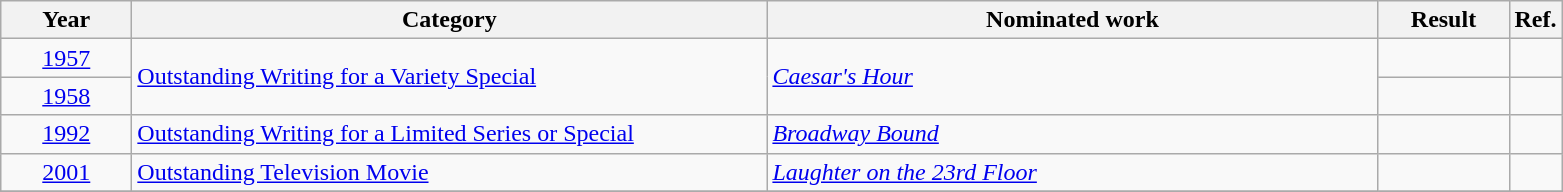<table class=wikitable>
<tr>
<th scope="col" style="width:5em;">Year</th>
<th scope="col" style="width:26em;">Category</th>
<th scope="col" style="width:25em;">Nominated work</th>
<th scope="col" style="width:5em;">Result</th>
<th>Ref.</th>
</tr>
<tr>
<td style="text-align:center;"><a href='#'>1957</a></td>
<td rowspan=2><a href='#'>Outstanding Writing for a Variety Special</a></td>
<td rowspan=2><em><a href='#'>Caesar's Hour</a></em></td>
<td></td>
<td style="text-align:center;"></td>
</tr>
<tr>
<td style="text-align:center;"><a href='#'>1958</a></td>
<td></td>
<td style="text-align:center;"></td>
</tr>
<tr>
<td style="text-align:center;"><a href='#'>1992</a></td>
<td><a href='#'>Outstanding Writing for a Limited Series or Special</a></td>
<td><em><a href='#'>Broadway Bound</a></em></td>
<td></td>
<td style="text-align:center;"></td>
</tr>
<tr>
<td style="text-align:center;"><a href='#'>2001</a></td>
<td><a href='#'>Outstanding Television Movie</a></td>
<td><em><a href='#'>Laughter on the 23rd Floor</a></em></td>
<td></td>
<td style="text-align:center;"></td>
</tr>
<tr>
</tr>
</table>
